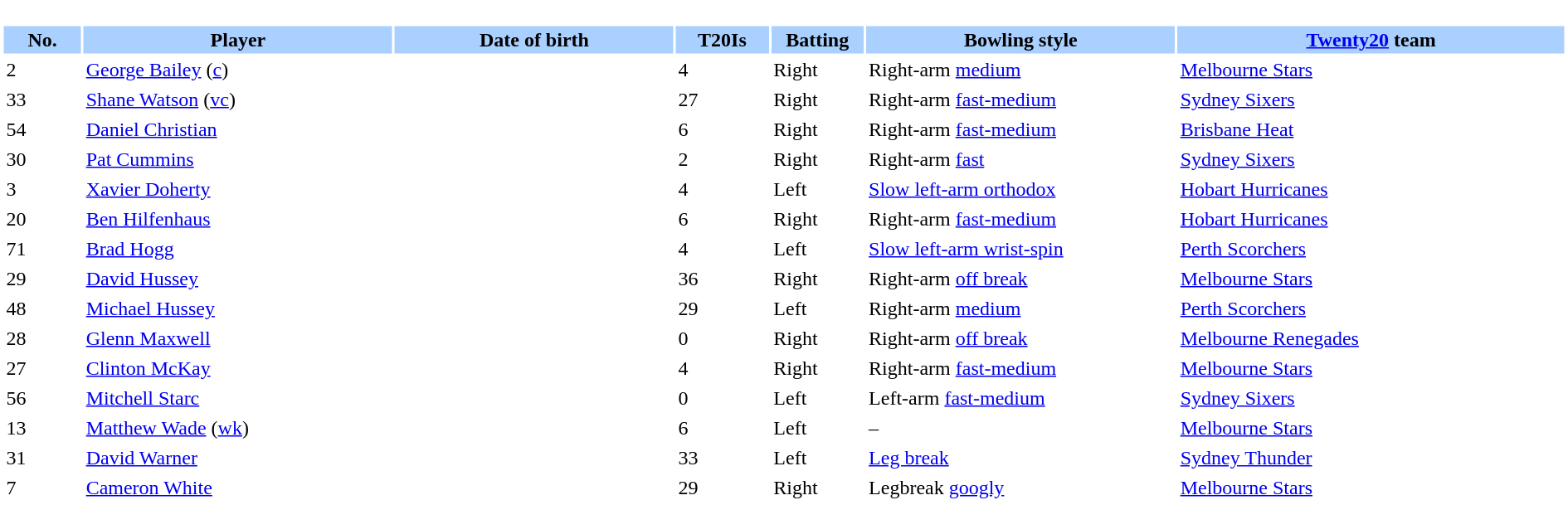<table border="0" style="width:100%;">
<tr>
<td style="vertical-align:top; background:#fff; width:90%;"><br><table border="0" cellspacing="2" cellpadding="2" style="width:100%;">
<tr style="background:#aad0ff;">
<th scope="col" width="5%">No.</th>
<th scope="col" width="20%">Player</th>
<th scope="col" width="18%">Date of birth</th>
<th scope="col" width="6%">T20Is</th>
<th scope="col" width="6%">Batting</th>
<th scope="col" width="20%">Bowling style</th>
<th scope="col" width="25%"><a href='#'>Twenty20</a> team</th>
</tr>
<tr>
<td>2</td>
<td><a href='#'>George Bailey</a> (<a href='#'>c</a>)</td>
<td></td>
<td>4</td>
<td>Right</td>
<td>Right-arm <a href='#'>medium</a></td>
<td> <a href='#'>Melbourne Stars</a></td>
</tr>
<tr>
<td>33</td>
<td><a href='#'>Shane Watson</a> (<a href='#'>vc</a>)</td>
<td></td>
<td>27</td>
<td>Right</td>
<td>Right-arm <a href='#'>fast-medium</a></td>
<td> <a href='#'>Sydney Sixers</a></td>
</tr>
<tr>
<td>54</td>
<td><a href='#'>Daniel Christian</a></td>
<td></td>
<td>6</td>
<td>Right</td>
<td>Right-arm <a href='#'>fast-medium</a></td>
<td> <a href='#'>Brisbane Heat</a></td>
</tr>
<tr>
<td>30</td>
<td><a href='#'>Pat Cummins</a></td>
<td></td>
<td>2</td>
<td>Right</td>
<td>Right-arm <a href='#'>fast</a></td>
<td> <a href='#'>Sydney Sixers</a></td>
</tr>
<tr>
<td>3</td>
<td><a href='#'>Xavier Doherty</a></td>
<td></td>
<td>4</td>
<td>Left</td>
<td><a href='#'>Slow left-arm orthodox</a></td>
<td> <a href='#'>Hobart Hurricanes</a></td>
</tr>
<tr>
<td>20</td>
<td><a href='#'>Ben Hilfenhaus</a></td>
<td></td>
<td>6</td>
<td>Right</td>
<td>Right-arm <a href='#'>fast-medium</a></td>
<td> <a href='#'>Hobart Hurricanes</a></td>
</tr>
<tr>
<td>71</td>
<td><a href='#'>Brad Hogg</a></td>
<td></td>
<td>4</td>
<td>Left</td>
<td><a href='#'>Slow left-arm wrist-spin</a></td>
<td> <a href='#'>Perth Scorchers</a></td>
</tr>
<tr>
<td>29</td>
<td><a href='#'>David Hussey</a></td>
<td></td>
<td>36</td>
<td>Right</td>
<td>Right-arm <a href='#'>off break</a></td>
<td> <a href='#'>Melbourne Stars</a></td>
</tr>
<tr>
<td>48</td>
<td><a href='#'>Michael Hussey</a></td>
<td></td>
<td>29</td>
<td>Left</td>
<td>Right-arm <a href='#'>medium</a></td>
<td> <a href='#'>Perth Scorchers</a></td>
</tr>
<tr>
<td>28</td>
<td><a href='#'>Glenn Maxwell</a></td>
<td></td>
<td>0</td>
<td>Right</td>
<td>Right-arm <a href='#'>off break</a></td>
<td> <a href='#'>Melbourne Renegades</a></td>
</tr>
<tr>
<td>27</td>
<td><a href='#'>Clinton McKay</a></td>
<td></td>
<td>4</td>
<td>Right</td>
<td>Right-arm <a href='#'>fast-medium</a></td>
<td> <a href='#'>Melbourne Stars</a></td>
</tr>
<tr>
<td>56</td>
<td><a href='#'>Mitchell Starc</a></td>
<td></td>
<td>0</td>
<td>Left</td>
<td>Left-arm <a href='#'>fast-medium</a></td>
<td> <a href='#'>Sydney Sixers</a></td>
</tr>
<tr>
<td>13</td>
<td><a href='#'>Matthew Wade</a> (<a href='#'>wk</a>)</td>
<td></td>
<td>6</td>
<td>Left</td>
<td>–</td>
<td> <a href='#'>Melbourne Stars</a></td>
</tr>
<tr>
<td>31</td>
<td><a href='#'>David Warner</a></td>
<td></td>
<td>33</td>
<td>Left</td>
<td><a href='#'>Leg break</a></td>
<td> <a href='#'>Sydney Thunder</a></td>
</tr>
<tr>
<td>7</td>
<td><a href='#'>Cameron White</a></td>
<td></td>
<td>29</td>
<td>Right</td>
<td>Legbreak <a href='#'>googly</a></td>
<td> <a href='#'>Melbourne Stars</a></td>
</tr>
</table>
</td>
</tr>
<tr>
</tr>
</table>
